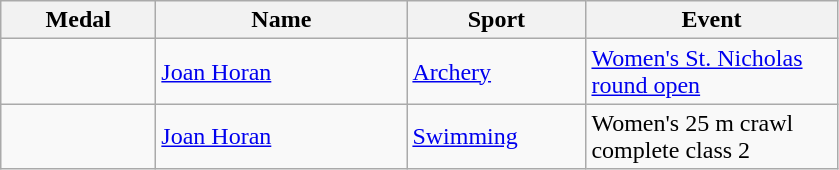<table class="wikitable">
<tr>
<th style="width:6em">Medal</th>
<th style="width:10em">Name</th>
<th style="width:7em">Sport</th>
<th style="width:10em">Event</th>
</tr>
<tr>
<td></td>
<td><a href='#'>Joan Horan</a></td>
<td><a href='#'>Archery</a></td>
<td><a href='#'>Women's St. Nicholas round open</a></td>
</tr>
<tr>
<td></td>
<td><a href='#'>Joan Horan</a></td>
<td><a href='#'>Swimming</a></td>
<td>Women's 25 m crawl complete class 2</td>
</tr>
</table>
